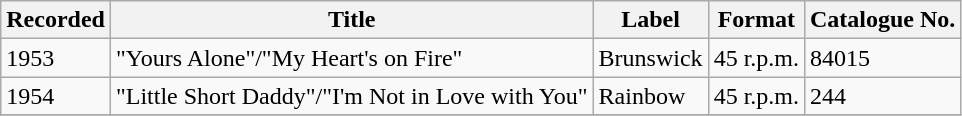<table class="wikitable">
<tr>
<th>Recorded</th>
<th>Title</th>
<th>Label</th>
<th>Format</th>
<th>Catalogue No.</th>
</tr>
<tr>
<td>1953</td>
<td>"Yours Alone"/"My Heart's on Fire"</td>
<td>Brunswick</td>
<td>45 r.p.m.</td>
<td>84015</td>
</tr>
<tr>
<td>1954</td>
<td>"Little Short Daddy"/"I'm Not in Love with You"</td>
<td>Rainbow</td>
<td>45 r.p.m.</td>
<td>244</td>
</tr>
<tr>
</tr>
</table>
